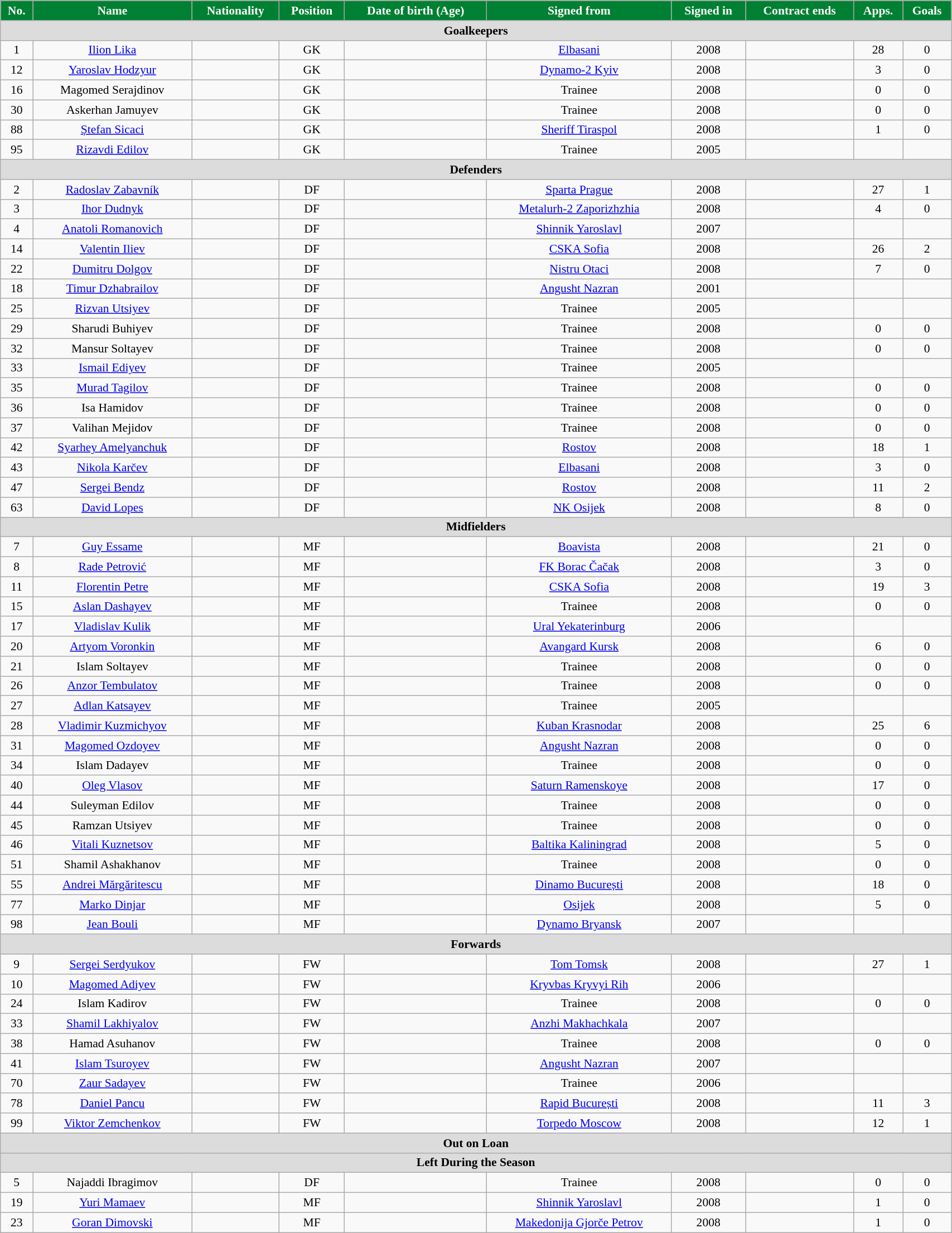<table class="wikitable"  style="text-align:center; font-size:90%; width:90%;">
<tr>
<th style="background:#008033; color:white; text-align:center;">No.</th>
<th style="background:#008033; color:white; text-align:center;">Name</th>
<th style="background:#008033; color:white; text-align:center;">Nationality</th>
<th style="background:#008033; color:white; text-align:center;">Position</th>
<th style="background:#008033; color:white; text-align:center;">Date of birth (Age)</th>
<th style="background:#008033; color:white; text-align:center;">Signed from</th>
<th style="background:#008033; color:white; text-align:center;">Signed in</th>
<th style="background:#008033; color:white; text-align:center;">Contract ends</th>
<th style="background:#008033; color:white; text-align:center;">Apps.</th>
<th style="background:#008033; color:white; text-align:center;">Goals</th>
</tr>
<tr>
<th colspan="11"  style="background:#dcdcdc; text-align:center;">Goalkeepers</th>
</tr>
<tr>
<td>1</td>
<td><a href='#'>Ilion Lika</a></td>
<td></td>
<td>GK</td>
<td></td>
<td><a href='#'>Elbasani</a></td>
<td>2008</td>
<td></td>
<td>28</td>
<td>0</td>
</tr>
<tr>
<td>12</td>
<td><a href='#'>Yaroslav Hodzyur</a></td>
<td></td>
<td>GK</td>
<td></td>
<td><a href='#'>Dynamo-2 Kyiv</a></td>
<td>2008</td>
<td></td>
<td>3</td>
<td>0</td>
</tr>
<tr>
<td>16</td>
<td>Magomed Serajdinov</td>
<td></td>
<td>GK</td>
<td></td>
<td>Trainee</td>
<td>2008</td>
<td></td>
<td>0</td>
<td>0</td>
</tr>
<tr>
<td>30</td>
<td>Askerhan Jamuyev</td>
<td></td>
<td>GK</td>
<td></td>
<td>Trainee</td>
<td>2008</td>
<td></td>
<td>0</td>
<td>0</td>
</tr>
<tr>
<td>88</td>
<td><a href='#'>Ștefan Sicaci</a></td>
<td></td>
<td>GK</td>
<td></td>
<td><a href='#'>Sheriff Tiraspol</a></td>
<td>2008</td>
<td></td>
<td>1</td>
<td>0</td>
</tr>
<tr>
<td>95</td>
<td><a href='#'>Rizavdi Edilov</a></td>
<td></td>
<td>GK</td>
<td></td>
<td>Trainee</td>
<td>2005</td>
<td></td>
<td></td>
<td></td>
</tr>
<tr>
<th colspan="11"  style="background:#dcdcdc; text-align:center;">Defenders</th>
</tr>
<tr>
<td>2</td>
<td><a href='#'>Radoslav Zabavník</a></td>
<td></td>
<td>DF</td>
<td></td>
<td><a href='#'>Sparta Prague</a></td>
<td>2008</td>
<td></td>
<td>27</td>
<td>1</td>
</tr>
<tr>
<td>3</td>
<td><a href='#'>Ihor Dudnyk</a></td>
<td></td>
<td>DF</td>
<td></td>
<td><a href='#'>Metalurh-2 Zaporizhzhia</a></td>
<td>2008</td>
<td></td>
<td>4</td>
<td>0</td>
</tr>
<tr>
<td>4</td>
<td><a href='#'>Anatoli Romanovich</a></td>
<td></td>
<td>DF</td>
<td></td>
<td><a href='#'>Shinnik Yaroslavl</a></td>
<td>2007</td>
<td></td>
<td></td>
<td></td>
</tr>
<tr>
<td>14</td>
<td><a href='#'>Valentin Iliev</a></td>
<td></td>
<td>DF</td>
<td></td>
<td><a href='#'>CSKA Sofia</a></td>
<td>2008</td>
<td></td>
<td>26</td>
<td>2</td>
</tr>
<tr>
<td>22</td>
<td><a href='#'>Dumitru Dolgov</a></td>
<td></td>
<td>DF</td>
<td></td>
<td><a href='#'>Nistru Otaci</a></td>
<td>2008</td>
<td></td>
<td>7</td>
<td>0</td>
</tr>
<tr>
<td>18</td>
<td><a href='#'>Timur Dzhabrailov</a></td>
<td></td>
<td>DF</td>
<td></td>
<td><a href='#'>Angusht Nazran</a></td>
<td>2001</td>
<td></td>
<td></td>
<td></td>
</tr>
<tr>
<td>25</td>
<td><a href='#'>Rizvan Utsiyev</a></td>
<td></td>
<td>DF</td>
<td></td>
<td>Trainee</td>
<td>2005</td>
<td></td>
<td></td>
<td></td>
</tr>
<tr>
<td>29</td>
<td>Sharudi Buhiyev</td>
<td></td>
<td>DF</td>
<td></td>
<td>Trainee</td>
<td>2008</td>
<td></td>
<td>0</td>
<td>0</td>
</tr>
<tr>
<td>32</td>
<td>Mansur Soltayev</td>
<td></td>
<td>DF</td>
<td></td>
<td>Trainee</td>
<td>2008</td>
<td></td>
<td>0</td>
<td>0</td>
</tr>
<tr>
<td>33</td>
<td><a href='#'>Ismail Ediyev</a></td>
<td></td>
<td>DF</td>
<td></td>
<td>Trainee</td>
<td>2005</td>
<td></td>
<td></td>
<td></td>
</tr>
<tr>
<td>35</td>
<td><a href='#'>Murad Tagilov</a></td>
<td></td>
<td>DF</td>
<td></td>
<td>Trainee</td>
<td>2008</td>
<td></td>
<td>0</td>
<td>0</td>
</tr>
<tr>
<td>36</td>
<td>Isa Hamidov</td>
<td></td>
<td>DF</td>
<td></td>
<td>Trainee</td>
<td>2008</td>
<td></td>
<td>0</td>
<td>0</td>
</tr>
<tr>
<td>37</td>
<td>Valihan Mejidov</td>
<td></td>
<td>DF</td>
<td></td>
<td>Trainee</td>
<td>2008</td>
<td></td>
<td>0</td>
<td>0</td>
</tr>
<tr>
<td>42</td>
<td><a href='#'>Syarhey Amelyanchuk</a></td>
<td></td>
<td>DF</td>
<td></td>
<td><a href='#'>Rostov</a></td>
<td>2008</td>
<td></td>
<td>18</td>
<td>1</td>
</tr>
<tr>
<td>43</td>
<td><a href='#'>Nikola Karčev</a></td>
<td></td>
<td>DF</td>
<td></td>
<td><a href='#'>Elbasani</a></td>
<td>2008</td>
<td></td>
<td>3</td>
<td>0</td>
</tr>
<tr>
<td>47</td>
<td><a href='#'>Sergei Bendz</a></td>
<td></td>
<td>DF</td>
<td></td>
<td><a href='#'>Rostov</a></td>
<td>2008</td>
<td></td>
<td>11</td>
<td>2</td>
</tr>
<tr>
<td>63</td>
<td><a href='#'>David Lopes</a></td>
<td></td>
<td>DF</td>
<td></td>
<td><a href='#'>NK Osijek</a></td>
<td>2008</td>
<td></td>
<td>8</td>
<td>0</td>
</tr>
<tr>
<th colspan="11"  style="background:#dcdcdc; text-align:center;">Midfielders</th>
</tr>
<tr>
<td>7</td>
<td><a href='#'>Guy Essame</a></td>
<td></td>
<td>MF</td>
<td></td>
<td><a href='#'>Boavista</a></td>
<td>2008</td>
<td></td>
<td>21</td>
<td>0</td>
</tr>
<tr>
<td>8</td>
<td><a href='#'>Rade Petrović</a></td>
<td></td>
<td>MF</td>
<td></td>
<td><a href='#'>FK Borac Čačak</a></td>
<td>2008</td>
<td></td>
<td>3</td>
<td>0</td>
</tr>
<tr>
<td>11</td>
<td><a href='#'>Florentin Petre</a></td>
<td></td>
<td>MF</td>
<td></td>
<td><a href='#'>CSKA Sofia</a></td>
<td>2008</td>
<td></td>
<td>19</td>
<td>3</td>
</tr>
<tr>
<td>15</td>
<td><a href='#'>Aslan Dashayev</a></td>
<td></td>
<td>MF</td>
<td></td>
<td>Trainee</td>
<td>2008</td>
<td></td>
<td>0</td>
<td>0</td>
</tr>
<tr>
<td>17</td>
<td><a href='#'>Vladislav Kulik</a></td>
<td></td>
<td>MF</td>
<td></td>
<td><a href='#'>Ural Yekaterinburg</a></td>
<td>2006</td>
<td></td>
<td></td>
<td></td>
</tr>
<tr>
<td>20</td>
<td><a href='#'>Artyom Voronkin</a></td>
<td></td>
<td>MF</td>
<td></td>
<td><a href='#'>Avangard Kursk</a></td>
<td>2008</td>
<td></td>
<td>6</td>
<td>0</td>
</tr>
<tr>
<td>21</td>
<td>Islam Soltayev</td>
<td></td>
<td>MF</td>
<td></td>
<td>Trainee</td>
<td>2008</td>
<td></td>
<td>0</td>
<td>0</td>
</tr>
<tr>
<td>26</td>
<td><a href='#'>Anzor Tembulatov</a></td>
<td></td>
<td>MF</td>
<td></td>
<td>Trainee</td>
<td>2008</td>
<td></td>
<td>0</td>
<td>0</td>
</tr>
<tr>
<td>27</td>
<td><a href='#'>Adlan Katsayev</a></td>
<td></td>
<td>MF</td>
<td></td>
<td>Trainee</td>
<td>2005</td>
<td></td>
<td></td>
<td></td>
</tr>
<tr>
<td>28</td>
<td><a href='#'>Vladimir Kuzmichyov</a></td>
<td></td>
<td>MF</td>
<td></td>
<td><a href='#'>Kuban Krasnodar</a></td>
<td>2008</td>
<td></td>
<td>25</td>
<td>6</td>
</tr>
<tr>
<td>31</td>
<td><a href='#'>Magomed Ozdoyev</a></td>
<td></td>
<td>MF</td>
<td></td>
<td><a href='#'>Angusht Nazran</a></td>
<td>2008</td>
<td></td>
<td>0</td>
<td>0</td>
</tr>
<tr>
<td>34</td>
<td>Islam Dadayev</td>
<td></td>
<td>MF</td>
<td></td>
<td>Trainee</td>
<td>2008</td>
<td></td>
<td>0</td>
<td>0</td>
</tr>
<tr>
<td>40</td>
<td><a href='#'>Oleg Vlasov</a></td>
<td></td>
<td>MF</td>
<td></td>
<td><a href='#'>Saturn Ramenskoye</a></td>
<td>2008</td>
<td></td>
<td>17</td>
<td>0</td>
</tr>
<tr>
<td>44</td>
<td>Suleyman Edilov</td>
<td></td>
<td>MF</td>
<td></td>
<td>Trainee</td>
<td>2008</td>
<td></td>
<td>0</td>
<td>0</td>
</tr>
<tr>
<td>45</td>
<td>Ramzan Utsiyev</td>
<td></td>
<td>MF</td>
<td></td>
<td>Trainee</td>
<td>2008</td>
<td></td>
<td>0</td>
<td>0</td>
</tr>
<tr>
<td>46</td>
<td><a href='#'>Vitali Kuznetsov</a></td>
<td></td>
<td>MF</td>
<td></td>
<td><a href='#'>Baltika Kaliningrad</a></td>
<td>2008</td>
<td></td>
<td>5</td>
<td>0</td>
</tr>
<tr>
<td>51</td>
<td>Shamil Ashakhanov</td>
<td></td>
<td>MF</td>
<td></td>
<td>Trainee</td>
<td>2008</td>
<td></td>
<td>0</td>
<td>0</td>
</tr>
<tr>
<td>55</td>
<td><a href='#'>Andrei Mărgăritescu</a></td>
<td></td>
<td>MF</td>
<td></td>
<td><a href='#'>Dinamo București</a></td>
<td>2008</td>
<td></td>
<td>18</td>
<td>0</td>
</tr>
<tr>
<td>77</td>
<td><a href='#'>Marko Dinjar</a></td>
<td></td>
<td>MF</td>
<td></td>
<td><a href='#'>Osijek</a></td>
<td>2008</td>
<td></td>
<td>5</td>
<td>0</td>
</tr>
<tr>
<td>98</td>
<td><a href='#'>Jean Bouli</a></td>
<td></td>
<td>MF</td>
<td></td>
<td><a href='#'>Dynamo Bryansk</a></td>
<td>2007</td>
<td></td>
<td></td>
<td></td>
</tr>
<tr>
<th colspan="11"  style="background:#dcdcdc; text-align:center;">Forwards</th>
</tr>
<tr>
<td>9</td>
<td><a href='#'>Sergei Serdyukov</a></td>
<td></td>
<td>FW</td>
<td></td>
<td><a href='#'>Tom Tomsk</a></td>
<td>2008</td>
<td></td>
<td>27</td>
<td>1</td>
</tr>
<tr>
<td>10</td>
<td><a href='#'>Magomed Adiyev</a></td>
<td></td>
<td>FW</td>
<td></td>
<td><a href='#'>Kryvbas Kryvyi Rih</a></td>
<td>2006</td>
<td></td>
<td></td>
<td></td>
</tr>
<tr>
<td>24</td>
<td>Islam Kadirov</td>
<td></td>
<td>FW</td>
<td></td>
<td>Trainee</td>
<td>2008</td>
<td></td>
<td>0</td>
<td>0</td>
</tr>
<tr>
<td>33</td>
<td><a href='#'>Shamil Lakhiyalov</a></td>
<td></td>
<td>FW</td>
<td></td>
<td><a href='#'>Anzhi Makhachkala</a></td>
<td>2007</td>
<td></td>
<td></td>
<td></td>
</tr>
<tr>
<td>38</td>
<td>Hamad Asuhanov</td>
<td></td>
<td>FW</td>
<td></td>
<td>Trainee</td>
<td>2008</td>
<td></td>
<td>0</td>
<td>0</td>
</tr>
<tr>
<td>41</td>
<td><a href='#'>Islam Tsuroyev</a></td>
<td></td>
<td>FW</td>
<td></td>
<td><a href='#'>Angusht Nazran</a></td>
<td>2007</td>
<td></td>
<td></td>
<td></td>
</tr>
<tr>
<td>70</td>
<td><a href='#'>Zaur Sadayev</a></td>
<td></td>
<td>FW</td>
<td></td>
<td>Trainee</td>
<td>2006</td>
<td></td>
<td></td>
<td></td>
</tr>
<tr>
<td>78</td>
<td><a href='#'>Daniel Pancu</a></td>
<td></td>
<td>FW</td>
<td></td>
<td><a href='#'>Rapid București</a></td>
<td>2008</td>
<td></td>
<td>11</td>
<td>3</td>
</tr>
<tr>
<td>99</td>
<td><a href='#'>Viktor Zemchenkov</a></td>
<td></td>
<td>FW</td>
<td></td>
<td><a href='#'>Torpedo Moscow</a></td>
<td>2008</td>
<td></td>
<td>12</td>
<td>1</td>
</tr>
<tr>
<th colspan="11"  style="background:#dcdcdc; text-align:center;">Out on Loan</th>
</tr>
<tr>
<th colspan="11"  style="background:#dcdcdc; text-align:center;">Left During the Season</th>
</tr>
<tr>
<td>5</td>
<td>Najaddi Ibragimov</td>
<td></td>
<td>DF</td>
<td></td>
<td>Trainee</td>
<td>2008</td>
<td></td>
<td>0</td>
<td>0</td>
</tr>
<tr>
<td>19</td>
<td><a href='#'>Yuri Mamaev</a></td>
<td></td>
<td>MF</td>
<td></td>
<td><a href='#'>Shinnik Yaroslavl</a></td>
<td>2008</td>
<td></td>
<td>1</td>
<td>0</td>
</tr>
<tr>
<td>23</td>
<td><a href='#'>Goran Dimovski</a></td>
<td></td>
<td>MF</td>
<td></td>
<td><a href='#'>Makedonija Gjorče Petrov</a></td>
<td>2008</td>
<td></td>
<td>1</td>
<td>0</td>
</tr>
</table>
